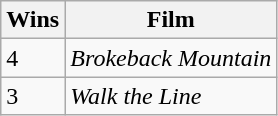<table class="wikitable">
<tr>
<th>Wins</th>
<th>Film</th>
</tr>
<tr>
<td>4</td>
<td><em>Brokeback Mountain</em></td>
</tr>
<tr>
<td>3</td>
<td><em>Walk the Line</em></td>
</tr>
</table>
